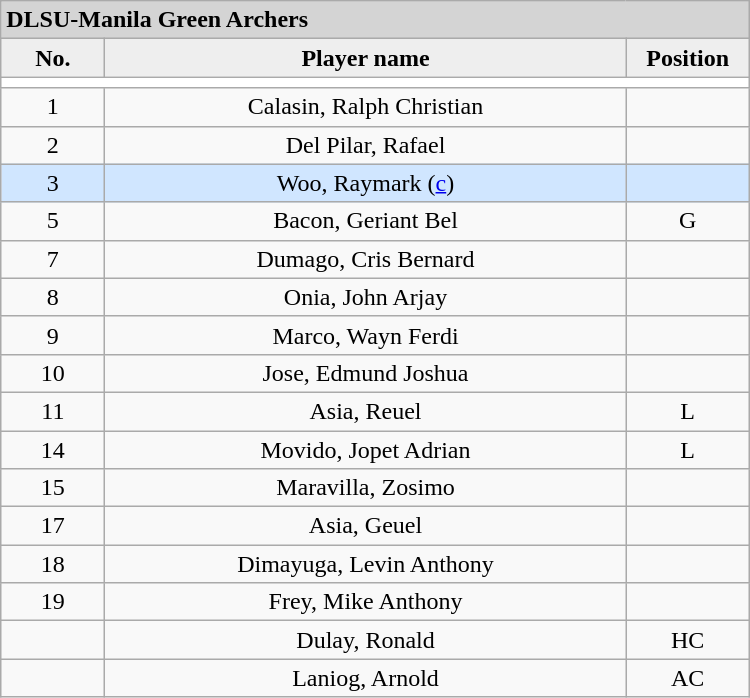<table class='wikitable mw-collapsible mw-collapsed' style='text-align: center; width: 500px; border: none;'>
<tr>
<th style="background:#D4D4D4; text-align:left;" colspan=3> DLSU-Manila Green Archers</th>
</tr>
<tr style="background:#EEEEEE; font-weight:bold;">
<td width=10%>No.</td>
<td width=50%>Player name</td>
<td width=10%>Position</td>
</tr>
<tr style="background:#FFFFFF;">
<td colspan=3 align=center></td>
</tr>
<tr>
<td align=center>1</td>
<td>Calasin, Ralph Christian</td>
<td align=center></td>
</tr>
<tr>
<td align=center>2</td>
<td>Del Pilar, Rafael</td>
<td align=center></td>
</tr>
<tr style="background:#D0E6FF;">
<td align=center>3</td>
<td>Woo, Raymark  (<a href='#'>c</a>)</td>
<td align=center></td>
</tr>
<tr>
<td align=center>5</td>
<td>Bacon, Geriant Bel</td>
<td align=center>G</td>
</tr>
<tr>
<td align=center>7</td>
<td>Dumago, Cris Bernard</td>
<td align=center></td>
</tr>
<tr>
<td align=center>8</td>
<td>Onia, John Arjay</td>
<td align=center></td>
</tr>
<tr>
<td align=center>9</td>
<td>Marco, Wayn Ferdi</td>
<td align=center></td>
</tr>
<tr>
<td align=center>10</td>
<td>Jose, Edmund Joshua</td>
<td align=center></td>
</tr>
<tr>
<td align=center>11</td>
<td>Asia, Reuel</td>
<td align=center>L</td>
</tr>
<tr>
<td align=center>14</td>
<td>Movido, Jopet Adrian</td>
<td align=center>L</td>
</tr>
<tr>
<td align=center>15</td>
<td>Maravilla, Zosimo</td>
<td align=center></td>
</tr>
<tr>
<td align=center>17</td>
<td>Asia, Geuel</td>
<td align=center></td>
</tr>
<tr>
<td align=center>18</td>
<td>Dimayuga, Levin Anthony</td>
<td align=center></td>
</tr>
<tr>
<td align=center>19</td>
<td>Frey, Mike Anthony</td>
<td align=center></td>
</tr>
<tr>
<td align=center></td>
<td>Dulay, Ronald</td>
<td align=center>HC</td>
</tr>
<tr>
<td align=center></td>
<td>Laniog, Arnold</td>
<td align=center>AC</td>
</tr>
<tr>
</tr>
</table>
